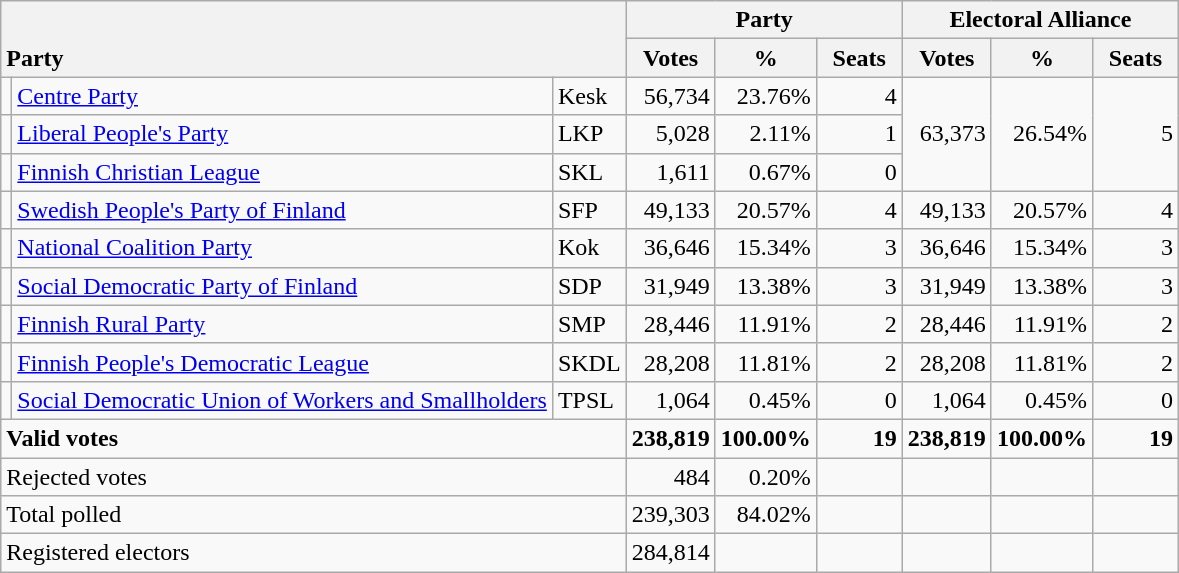<table class="wikitable" border="1" style="text-align:right;">
<tr>
<th style="text-align:left;" valign=bottom rowspan=2 colspan=3>Party</th>
<th colspan=3>Party</th>
<th colspan=3>Electoral Alliance</th>
</tr>
<tr>
<th align=center valign=bottom width="50">Votes</th>
<th align=center valign=bottom width="50">%</th>
<th align=center valign=bottom width="50">Seats</th>
<th align=center valign=bottom width="50">Votes</th>
<th align=center valign=bottom width="50">%</th>
<th align=center valign=bottom width="50">Seats</th>
</tr>
<tr>
<td></td>
<td align=left><a href='#'>Centre Party</a></td>
<td align=left>Kesk</td>
<td>56,734</td>
<td>23.76%</td>
<td>4</td>
<td rowspan=3>63,373</td>
<td rowspan=3>26.54%</td>
<td rowspan=3>5</td>
</tr>
<tr>
<td></td>
<td align=left><a href='#'>Liberal People's Party</a></td>
<td align=left>LKP</td>
<td>5,028</td>
<td>2.11%</td>
<td>1</td>
</tr>
<tr>
<td></td>
<td align=left><a href='#'>Finnish Christian League</a></td>
<td align=left>SKL</td>
<td>1,611</td>
<td>0.67%</td>
<td>0</td>
</tr>
<tr>
<td></td>
<td align=left><a href='#'>Swedish People's Party of Finland</a></td>
<td align=left>SFP</td>
<td>49,133</td>
<td>20.57%</td>
<td>4</td>
<td>49,133</td>
<td>20.57%</td>
<td>4</td>
</tr>
<tr>
<td></td>
<td align=left><a href='#'>National Coalition Party</a></td>
<td align=left>Kok</td>
<td>36,646</td>
<td>15.34%</td>
<td>3</td>
<td>36,646</td>
<td>15.34%</td>
<td>3</td>
</tr>
<tr>
<td></td>
<td align=left style="white-space: nowrap;"><a href='#'>Social Democratic Party of Finland</a></td>
<td align=left>SDP</td>
<td>31,949</td>
<td>13.38%</td>
<td>3</td>
<td>31,949</td>
<td>13.38%</td>
<td>3</td>
</tr>
<tr>
<td></td>
<td align=left><a href='#'>Finnish Rural Party</a></td>
<td align=left>SMP</td>
<td>28,446</td>
<td>11.91%</td>
<td>2</td>
<td>28,446</td>
<td>11.91%</td>
<td>2</td>
</tr>
<tr>
<td></td>
<td align=left><a href='#'>Finnish People's Democratic League</a></td>
<td align=left>SKDL</td>
<td>28,208</td>
<td>11.81%</td>
<td>2</td>
<td>28,208</td>
<td>11.81%</td>
<td>2</td>
</tr>
<tr>
<td></td>
<td align=left><a href='#'>Social Democratic Union of Workers and Smallholders</a></td>
<td align=left>TPSL</td>
<td>1,064</td>
<td>0.45%</td>
<td>0</td>
<td>1,064</td>
<td>0.45%</td>
<td>0</td>
</tr>
<tr style="font-weight:bold">
<td align=left colspan=3>Valid votes</td>
<td>238,819</td>
<td>100.00%</td>
<td>19</td>
<td>238,819</td>
<td>100.00%</td>
<td>19</td>
</tr>
<tr>
<td align=left colspan=3>Rejected votes</td>
<td>484</td>
<td>0.20%</td>
<td></td>
<td></td>
<td></td>
<td></td>
</tr>
<tr>
<td align=left colspan=3>Total polled</td>
<td>239,303</td>
<td>84.02%</td>
<td></td>
<td></td>
<td></td>
<td></td>
</tr>
<tr>
<td align=left colspan=3>Registered electors</td>
<td>284,814</td>
<td></td>
<td></td>
<td></td>
<td></td>
<td></td>
</tr>
</table>
